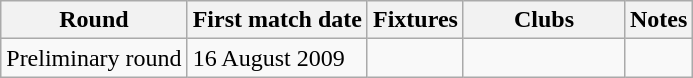<table class="wikitable">
<tr>
<th>Round</th>
<th>First match date</th>
<th>Fixtures</th>
<th width=100>Clubs</th>
<th>Notes</th>
</tr>
<tr align=center>
<td align=left>Preliminary round</td>
<td align=left>16 August 2009</td>
<td></td>
<td></td>
<td></td>
</tr>
</table>
